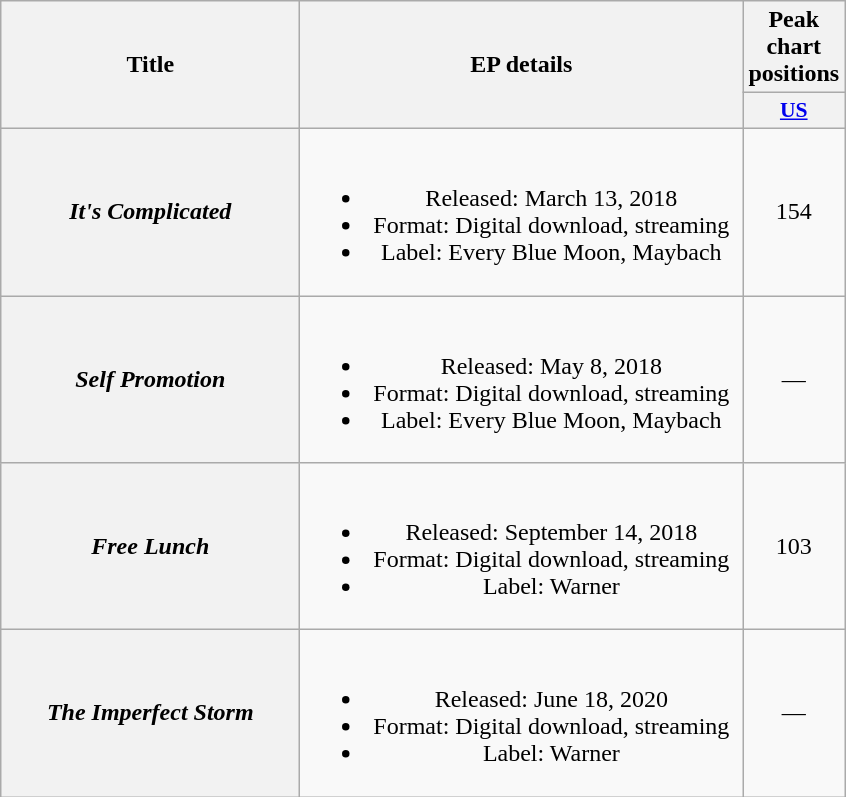<table class="wikitable plainrowheaders" style="text-align:center;">
<tr>
<th scope="col" rowspan="2" style="width:12em;">Title</th>
<th scope="col" rowspan="2" style="width:18em;">EP details</th>
<th scope="col" colspan="1">Peak chart positions</th>
</tr>
<tr>
<th scope="col" style="width:3em;font-size:90%;"><a href='#'>US</a><br></th>
</tr>
<tr>
<th scope="row"><em>It's Complicated</em></th>
<td><br><ul><li>Released: March 13, 2018</li><li>Format: Digital download, streaming</li><li>Label: Every Blue Moon, Maybach</li></ul></td>
<td>154</td>
</tr>
<tr>
<th scope="row"><em>Self Promotion</em></th>
<td><br><ul><li>Released: May 8, 2018</li><li>Format: Digital download, streaming</li><li>Label: Every Blue Moon, Maybach</li></ul></td>
<td>—</td>
</tr>
<tr>
<th scope="row"><em>Free Lunch</em></th>
<td><br><ul><li>Released: September 14, 2018</li><li>Format: Digital download, streaming</li><li>Label: Warner</li></ul></td>
<td>103</td>
</tr>
<tr>
<th scope="row"><em>The Imperfect Storm</em></th>
<td><br><ul><li>Released: June 18, 2020</li><li>Format: Digital download, streaming</li><li>Label: Warner</li></ul></td>
<td>—</td>
</tr>
</table>
